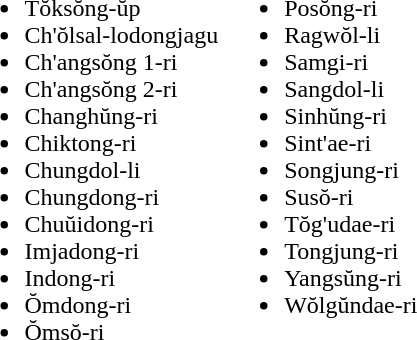<table>
<tr>
<td valign="top"><br><ul><li>Tŏksŏng-ŭp</li><li>Ch'ŏlsal-lodongjagu</li><li>Ch'angsŏng 1-ri</li><li>Ch'angsŏng 2-ri</li><li>Changhŭng-ri</li><li>Chiktong-ri</li><li>Chungdol-li</li><li>Chungdong-ri</li><li>Chuŭidong-ri</li><li>Imjadong-ri</li><li>Indong-ri</li><li>Ŏmdong-ri</li><li>Ŏmsŏ-ri</li></ul></td>
<td valign="top"><br><ul><li>Posŏng-ri</li><li>Ragwŏl-li</li><li>Samgi-ri</li><li>Sangdol-li</li><li>Sinhŭng-ri</li><li>Sint'ae-ri</li><li>Songjung-ri</li><li>Susŏ-ri</li><li>Tŏg'udae-ri</li><li>Tongjung-ri</li><li>Yangsŭng-ri</li><li>Wŏlgŭndae-ri</li></ul></td>
</tr>
</table>
